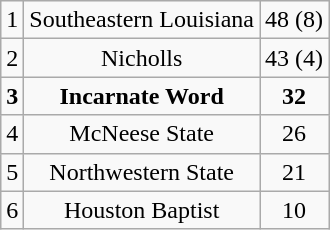<table class="wikitable">
<tr align="center">
<td>1</td>
<td>Southeastern Louisiana</td>
<td>48 (8)</td>
</tr>
<tr align="center">
<td>2</td>
<td>Nicholls</td>
<td>43 (4)</td>
</tr>
<tr align="center">
<td><strong>3</strong></td>
<td><strong>Incarnate Word</strong></td>
<td><strong>32</strong></td>
</tr>
<tr align="center">
<td>4</td>
<td>McNeese State</td>
<td>26</td>
</tr>
<tr align="center">
<td>5</td>
<td>Northwestern State</td>
<td>21</td>
</tr>
<tr align="center">
<td>6</td>
<td>Houston Baptist</td>
<td>10</td>
</tr>
</table>
